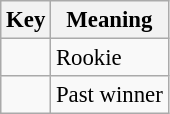<table class="wikitable" style="font-size: 95%;">
<tr>
<th>Key</th>
<th>Meaning</th>
</tr>
<tr>
<td align="center"><strong></strong></td>
<td>Rookie</td>
</tr>
<tr>
<td align="center"><strong></strong></td>
<td>Past winner</td>
</tr>
</table>
